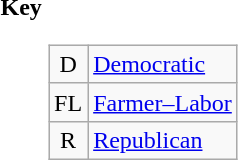<table>
<tr valign=top>
<th>Key</th>
<td><br><table class=wikitable>
<tr>
<td align=center >D</td>
<td><a href='#'>Democratic</a></td>
</tr>
<tr>
<td align=center >FL</td>
<td><a href='#'>Farmer–Labor</a></td>
</tr>
<tr>
<td align=center >R</td>
<td><a href='#'>Republican</a></td>
</tr>
</table>
</td>
</tr>
</table>
